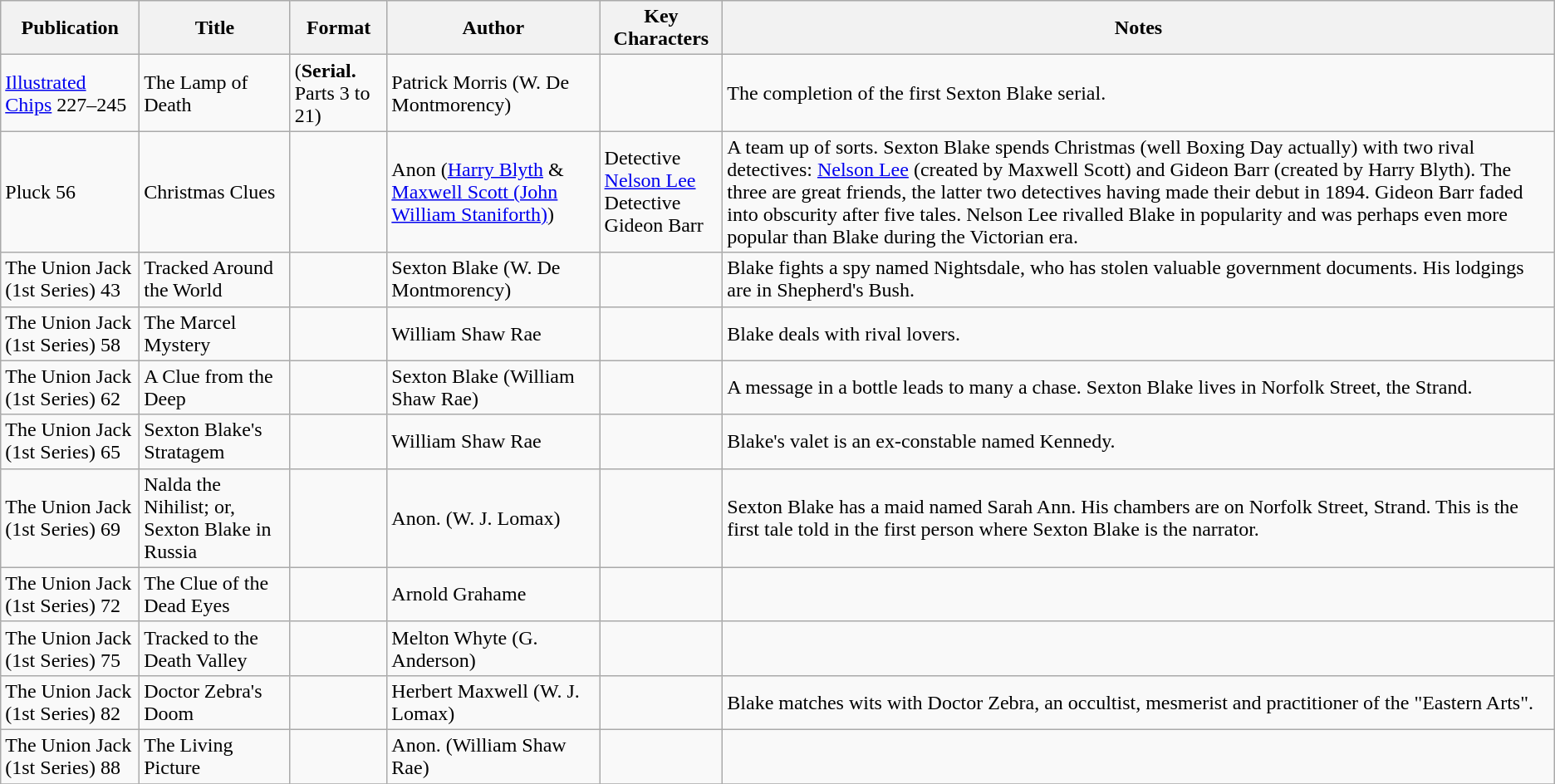<table class="wikitable">
<tr>
<th>Publication</th>
<th>Title</th>
<th>Format</th>
<th>Author</th>
<th>Key Characters</th>
<th>Notes</th>
</tr>
<tr>
<td><a href='#'>Illustrated Chips</a> 227–245</td>
<td>The Lamp of Death</td>
<td>(<strong>Serial.</strong> Parts 3 to 21)</td>
<td>Patrick Morris (W. De Montmorency)</td>
<td></td>
<td>The completion of the first Sexton Blake serial.</td>
</tr>
<tr>
<td>Pluck 56</td>
<td>Christmas Clues</td>
<td></td>
<td>Anon (<a href='#'>Harry Blyth</a> & <a href='#'>Maxwell Scott (John William Staniforth)</a>)</td>
<td>Detective <a href='#'>Nelson Lee</a><br> Detective Gideon Barr</td>
<td>A team up of sorts. Sexton Blake spends Christmas (well Boxing Day actually) with two rival detectives: <a href='#'>Nelson Lee</a> (created by Maxwell Scott) and Gideon Barr (created by Harry Blyth). The three are great friends, the latter two detectives having made their debut in 1894. Gideon Barr faded into obscurity after five tales. Nelson Lee rivalled Blake in popularity and was perhaps even more popular than Blake during the Victorian era.</td>
</tr>
<tr>
<td>The Union Jack (1st Series) 43</td>
<td>Tracked Around the World</td>
<td></td>
<td>Sexton Blake (W. De Montmorency)</td>
<td></td>
<td>Blake fights a spy named Nightsdale, who has stolen valuable government documents. His lodgings are in Shepherd's Bush.</td>
</tr>
<tr>
<td>The Union Jack (1st Series) 58</td>
<td>The Marcel Mystery</td>
<td></td>
<td>William Shaw Rae</td>
<td></td>
<td>Blake deals with rival lovers.</td>
</tr>
<tr>
<td>The Union Jack (1st Series) 62</td>
<td>A Clue from the Deep</td>
<td></td>
<td>Sexton Blake (William Shaw Rae)</td>
<td></td>
<td>A message in a bottle leads to many a chase. Sexton Blake lives in Norfolk Street, the Strand.</td>
</tr>
<tr>
<td>The Union Jack (1st Series) 65</td>
<td>Sexton Blake's Stratagem</td>
<td></td>
<td>William Shaw Rae</td>
<td></td>
<td>Blake's valet is an ex-constable named Kennedy.</td>
</tr>
<tr>
<td>The Union Jack (1st Series) 69</td>
<td>Nalda the Nihilist; or, Sexton Blake in Russia</td>
<td></td>
<td>Anon. (W. J. Lomax)</td>
<td></td>
<td>Sexton Blake has a maid named Sarah Ann. His chambers are on Norfolk Street, Strand. This is the first tale told in the first person where Sexton Blake is the narrator.</td>
</tr>
<tr>
<td>The Union Jack (1st Series) 72</td>
<td>The Clue of the Dead Eyes</td>
<td></td>
<td>Arnold Grahame</td>
<td></td>
<td></td>
</tr>
<tr>
<td>The Union Jack (1st Series) 75</td>
<td>Tracked to the Death Valley</td>
<td></td>
<td>Melton Whyte (G. Anderson)</td>
<td></td>
<td></td>
</tr>
<tr>
<td>The Union Jack (1st Series) 82</td>
<td>Doctor Zebra's Doom</td>
<td></td>
<td>Herbert Maxwell (W. J. Lomax)</td>
<td></td>
<td>Blake matches wits with Doctor Zebra, an occultist, mesmerist and practitioner of the "Eastern Arts".</td>
</tr>
<tr>
<td>The Union Jack (1st Series) 88</td>
<td>The Living Picture</td>
<td></td>
<td>Anon. (William Shaw Rae)</td>
<td></td>
<td></td>
</tr>
<tr>
</tr>
</table>
